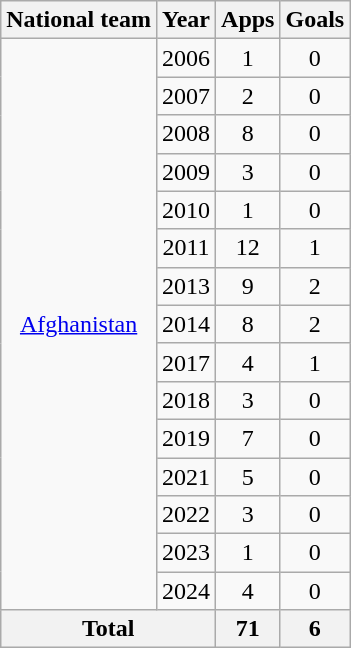<table class="wikitable" style="text-align:center">
<tr>
<th>National team</th>
<th>Year</th>
<th>Apps</th>
<th>Goals</th>
</tr>
<tr>
<td rowspan="15"><a href='#'>Afghanistan</a></td>
<td>2006</td>
<td>1</td>
<td>0</td>
</tr>
<tr>
<td>2007</td>
<td>2</td>
<td>0</td>
</tr>
<tr>
<td>2008</td>
<td>8</td>
<td>0</td>
</tr>
<tr>
<td>2009</td>
<td>3</td>
<td>0</td>
</tr>
<tr>
<td>2010</td>
<td>1</td>
<td>0</td>
</tr>
<tr>
<td>2011</td>
<td>12</td>
<td>1</td>
</tr>
<tr>
<td>2013</td>
<td>9</td>
<td>2</td>
</tr>
<tr>
<td>2014</td>
<td>8</td>
<td>2</td>
</tr>
<tr>
<td>2017</td>
<td>4</td>
<td>1</td>
</tr>
<tr>
<td>2018</td>
<td>3</td>
<td>0</td>
</tr>
<tr>
<td>2019</td>
<td>7</td>
<td>0</td>
</tr>
<tr>
<td>2021</td>
<td>5</td>
<td>0</td>
</tr>
<tr>
<td>2022</td>
<td>3</td>
<td>0</td>
</tr>
<tr>
<td>2023</td>
<td>1</td>
<td>0</td>
</tr>
<tr>
<td>2024</td>
<td>4</td>
<td>0</td>
</tr>
<tr>
<th colspan="2">Total</th>
<th>71</th>
<th>6</th>
</tr>
</table>
